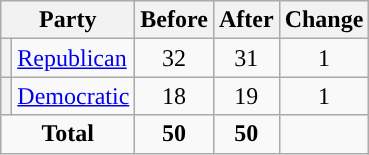<table class="wikitable" style="text-align:center;">
<tr>
<th colspan="2">Party</th>
<th>Before</th>
<th>After</th>
<th>Change</th>
</tr>
<tr>
<th style="background-color:"></th>
<td style="text-align:left;"><a href='#'>Republican</a></td>
<td>32</td>
<td>31</td>
<td> 1</td>
</tr>
<tr>
<th style="background-color:"></th>
<td style="text-align:left;"><a href='#'>Democratic</a></td>
<td>18</td>
<td>19</td>
<td> 1</td>
</tr>
<tr>
<td colspan="2"><strong>Total</strong></td>
<td><strong>50</strong></td>
<td><strong>50</strong></td>
<td></td>
</tr>
</table>
